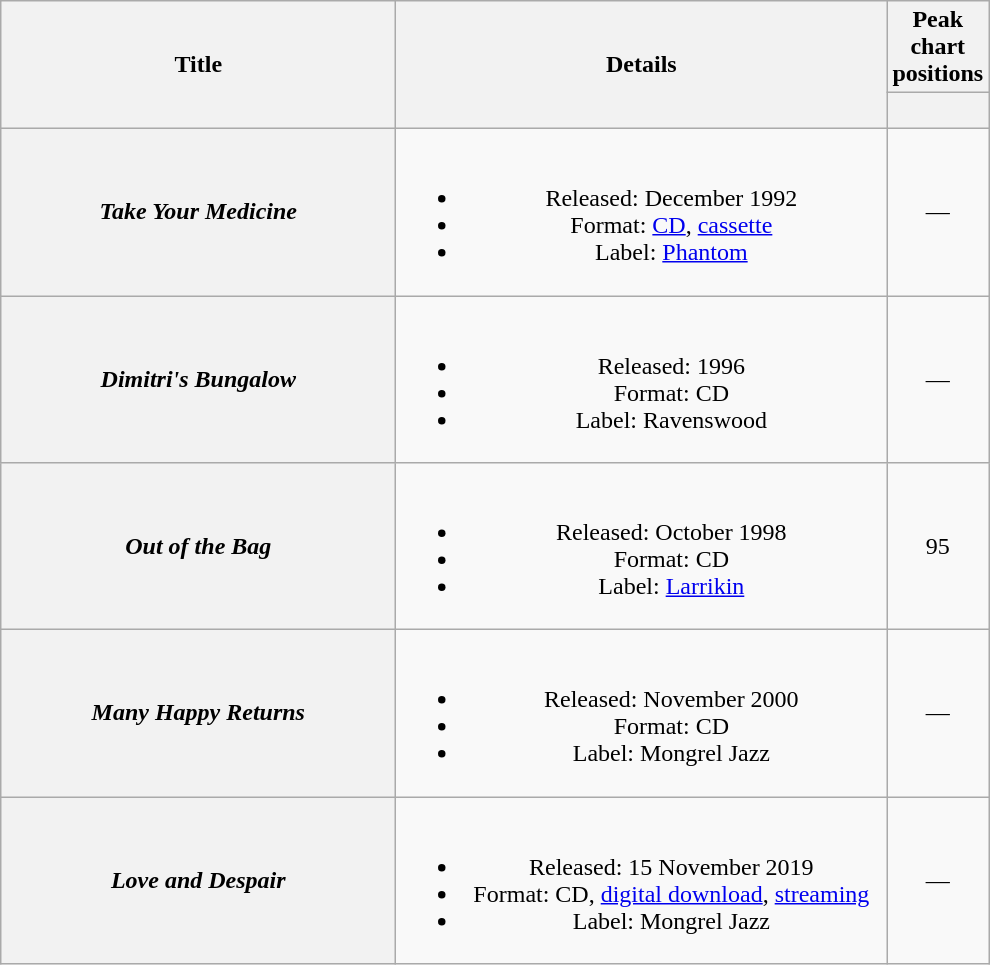<table class="wikitable plainrowheaders" style="text-align:center;" border="1">
<tr>
<th scope="col" rowspan="2" style="width:16em;">Title</th>
<th scope="col" rowspan="2" style="width:20em;">Details</th>
<th scope="col">Peak chart<br>positions</th>
</tr>
<tr>
<th scope="col" style="width:3em; font-size:90%;"><a href='#'></a><br></th>
</tr>
<tr>
<th scope="row"><em>Take Your Medicine</em></th>
<td><br><ul><li>Released: December 1992</li><li>Format: <a href='#'>CD</a>, <a href='#'>cassette</a></li><li>Label: <a href='#'>Phantom</a> </li></ul></td>
<td>—</td>
</tr>
<tr>
<th scope="row"><em>Dimitri's Bungalow</em></th>
<td><br><ul><li>Released: 1996</li><li>Format: CD</li><li>Label: Ravenswood </li></ul></td>
<td>—</td>
</tr>
<tr>
<th scope="row"><em>Out of the Bag</em></th>
<td><br><ul><li>Released: October 1998</li><li>Format: CD</li><li>Label: <a href='#'>Larrikin</a> </li></ul></td>
<td>95</td>
</tr>
<tr>
<th scope="row"><em>Many Happy Returns</em></th>
<td><br><ul><li>Released: November 2000</li><li>Format: CD</li><li>Label: Mongrel Jazz </li></ul></td>
<td>—</td>
</tr>
<tr>
<th scope="row"><em>Love and Despair</em></th>
<td><br><ul><li>Released: 15 November 2019</li><li>Format: CD, <a href='#'>digital download</a>, <a href='#'>streaming</a></li><li>Label: Mongrel Jazz</li></ul></td>
<td>—</td>
</tr>
</table>
